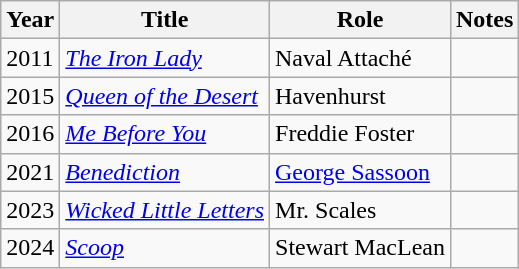<table class="wikitable">
<tr>
<th>Year</th>
<th>Title</th>
<th>Role</th>
<th>Notes</th>
</tr>
<tr>
<td>2011</td>
<td><em><a href='#'>The Iron Lady</a></em></td>
<td>Naval Attaché</td>
<td></td>
</tr>
<tr>
<td>2015</td>
<td><em><a href='#'>Queen of the Desert</a></em></td>
<td>Havenhurst</td>
<td></td>
</tr>
<tr>
<td>2016</td>
<td><em><a href='#'>Me Before You</a></em></td>
<td>Freddie Foster</td>
<td></td>
</tr>
<tr>
<td>2021</td>
<td><em><a href='#'>Benediction</a></em></td>
<td><a href='#'>George Sassoon</a></td>
<td></td>
</tr>
<tr>
<td>2023</td>
<td><em><a href='#'>Wicked Little Letters</a></em></td>
<td>Mr. Scales</td>
<td></td>
</tr>
<tr>
<td>2024</td>
<td><em><a href='#'>Scoop</a></em></td>
<td>Stewart MacLean</td>
<td></td>
</tr>
</table>
